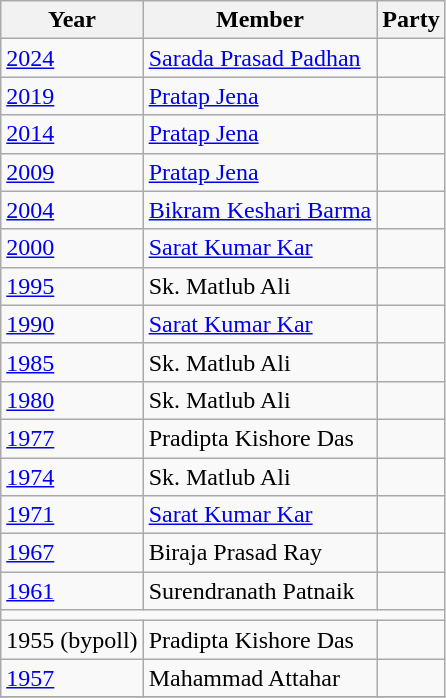<table class="wikitable sortable">
<tr>
<th>Year</th>
<th>Member</th>
<th colspan="2">Party</th>
</tr>
<tr>
<td><a href='#'>2024</a></td>
<td><a href='#'>Sarada Prasad Padhan</a></td>
<td></td>
</tr>
<tr>
<td><a href='#'>2019</a></td>
<td><a href='#'>Pratap Jena</a></td>
<td></td>
</tr>
<tr>
<td><a href='#'>2014</a></td>
<td><a href='#'>Pratap Jena</a></td>
<td></td>
</tr>
<tr>
<td><a href='#'>2009</a></td>
<td><a href='#'>Pratap Jena</a></td>
<td></td>
</tr>
<tr>
<td><a href='#'>2004</a></td>
<td><a href='#'>Bikram Keshari Barma</a></td>
<td></td>
</tr>
<tr>
<td><a href='#'>2000</a></td>
<td><a href='#'>Sarat Kumar Kar</a></td>
<td></td>
</tr>
<tr>
<td><a href='#'>1995</a></td>
<td>Sk. Matlub Ali</td>
<td></td>
</tr>
<tr>
<td><a href='#'>1990</a></td>
<td><a href='#'>Sarat Kumar Kar</a></td>
<td></td>
</tr>
<tr>
<td><a href='#'>1985</a></td>
<td>Sk. Matlub Ali</td>
<td></td>
</tr>
<tr>
<td><a href='#'>1980</a></td>
<td>Sk. Matlub Ali</td>
<td></td>
</tr>
<tr>
<td><a href='#'>1977</a></td>
<td>Pradipta Kishore Das</td>
<td></td>
</tr>
<tr>
<td><a href='#'>1974</a></td>
<td>Sk. Matlub Ali</td>
<td></td>
</tr>
<tr>
<td><a href='#'>1971</a></td>
<td><a href='#'>Sarat Kumar Kar</a></td>
<td></td>
</tr>
<tr>
<td><a href='#'>1967</a></td>
<td>Biraja Prasad Ray</td>
<td></td>
</tr>
<tr>
<td><a href='#'>1961</a></td>
<td>Surendranath Patnaik</td>
<td></td>
</tr>
<tr>
<td colspan="4"></td>
</tr>
<tr>
<td>1955 (bypoll)</td>
<td>Pradipta Kishore Das</td>
<td></td>
</tr>
<tr>
<td><a href='#'>1957</a></td>
<td>Mahammad Attahar</td>
<td></td>
</tr>
<tr>
</tr>
</table>
